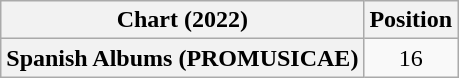<table class="wikitable sortable plainrowheaders" style="text-align:center">
<tr>
<th scope="col">Chart (2022)</th>
<th scope="col">Position</th>
</tr>
<tr>
<th scope="row">Spanish Albums (PROMUSICAE)</th>
<td>16</td>
</tr>
</table>
